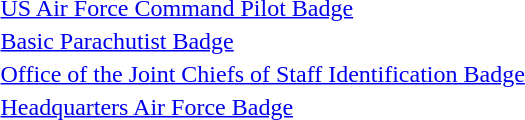<table>
<tr>
<td></td>
<td><a href='#'>US Air Force Command Pilot Badge</a></td>
</tr>
<tr>
<td></td>
<td><a href='#'>Basic Parachutist Badge</a></td>
</tr>
<tr>
<td></td>
<td><a href='#'>Office of the Joint Chiefs of Staff Identification Badge</a></td>
</tr>
<tr>
<td></td>
<td><a href='#'>Headquarters Air Force Badge</a></td>
</tr>
</table>
